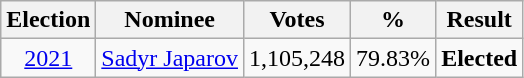<table class="wikitable" style="text-align:center">
<tr>
<th><strong>Election</strong></th>
<th>Nominee</th>
<th><strong>Votes</strong></th>
<th><strong>%</strong></th>
<th>Result</th>
</tr>
<tr>
<td><a href='#'>2021</a></td>
<td><a href='#'>Sadyr Japarov</a></td>
<td>1,105,248</td>
<td>79.83%</td>
<td><strong>Elected</strong> <strong></strong></td>
</tr>
</table>
